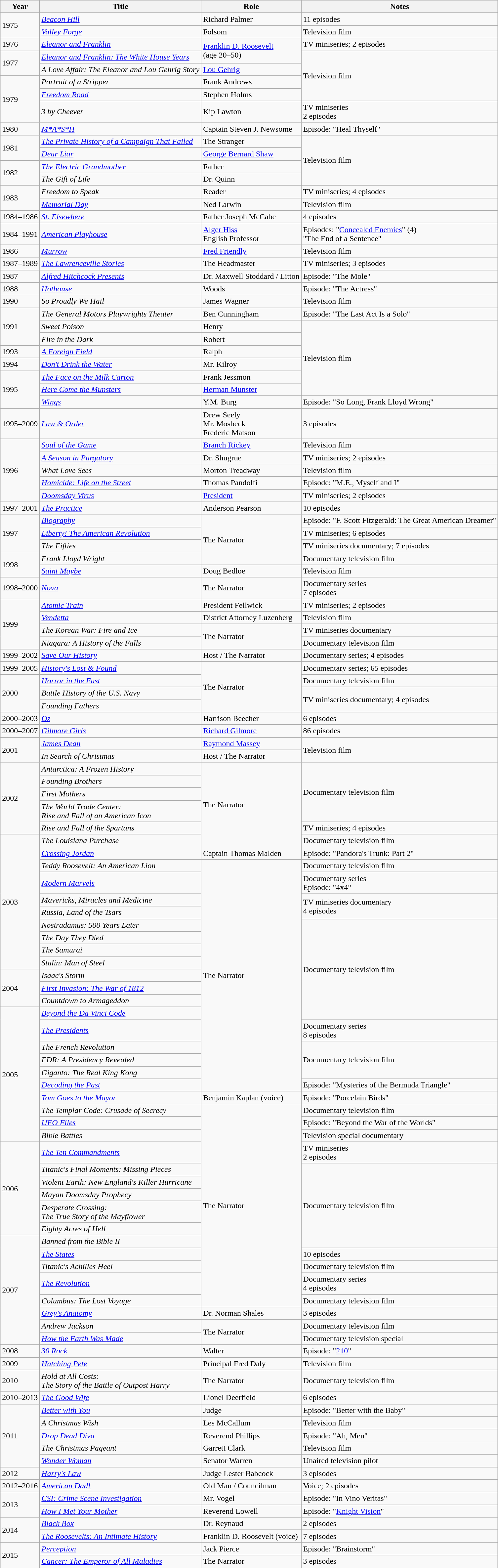<table class="wikitable sortable">
<tr>
<th>Year</th>
<th>Title</th>
<th>Role</th>
<th>Notes</th>
</tr>
<tr>
<td rowspan="2">1975</td>
<td><em><a href='#'>Beacon Hill</a></em></td>
<td>Richard Palmer</td>
<td>11 episodes</td>
</tr>
<tr>
<td><em><a href='#'>Valley Forge</a></em></td>
<td>Folsom</td>
<td>Television film</td>
</tr>
<tr>
<td>1976</td>
<td><em><a href='#'>Eleanor and Franklin</a></em></td>
<td rowspan="2"><a href='#'>Franklin D. Roosevelt</a> <br> (age 20–50)</td>
<td>TV miniseries; 2 episodes</td>
</tr>
<tr>
<td rowspan="2">1977</td>
<td><em><a href='#'>Eleanor and Franklin: The White House Years</a></em></td>
<td rowspan="4">Television film</td>
</tr>
<tr>
<td><em>A Love Affair: The Eleanor and Lou Gehrig Story</em></td>
<td><a href='#'>Lou Gehrig</a></td>
</tr>
<tr>
<td rowspan="3">1979</td>
<td><em>Portrait of a Stripper</em></td>
<td>Frank Andrews</td>
</tr>
<tr>
<td><em><a href='#'>Freedom Road</a></em></td>
<td>Stephen Holms</td>
</tr>
<tr>
<td><em>3 by Cheever</em></td>
<td>Kip Lawton</td>
<td>TV miniseries<br>2 episodes</td>
</tr>
<tr>
<td>1980</td>
<td><em><a href='#'>M*A*S*H</a></em></td>
<td>Captain Steven J. Newsome</td>
<td>Episode: "Heal Thyself"</td>
</tr>
<tr>
<td rowspan="2">1981</td>
<td><em><a href='#'>The Private History of a Campaign That Failed</a></em></td>
<td>The Stranger</td>
<td rowspan="4">Television film</td>
</tr>
<tr>
<td><em><a href='#'>Dear Liar</a></em></td>
<td><a href='#'>George Bernard Shaw</a></td>
</tr>
<tr>
<td rowspan="2">1982</td>
<td><em><a href='#'>The Electric Grandmother</a></em></td>
<td>Father</td>
</tr>
<tr>
<td><em>The Gift of Life</em></td>
<td>Dr. Quinn</td>
</tr>
<tr>
<td rowspan="2">1983</td>
<td><em>Freedom to Speak</em></td>
<td>Reader</td>
<td>TV miniseries; 4 episodes</td>
</tr>
<tr>
<td><em><a href='#'>Memorial Day</a></em></td>
<td>Ned Larwin</td>
<td>Television film</td>
</tr>
<tr>
<td>1984–1986</td>
<td><em><a href='#'>St. Elsewhere</a></em></td>
<td>Father Joseph McCabe</td>
<td>4 episodes</td>
</tr>
<tr>
<td>1984–1991</td>
<td><em><a href='#'>American Playhouse</a></em></td>
<td><a href='#'>Alger Hiss</a> <br> English Professor</td>
<td>Episodes: "<a href='#'>Concealed Enemies</a>" (4) <br> "The End of a Sentence"</td>
</tr>
<tr>
<td>1986</td>
<td><em><a href='#'>Murrow</a></em></td>
<td><a href='#'>Fred Friendly</a></td>
<td>Television film</td>
</tr>
<tr>
<td>1987–1989</td>
<td><em><a href='#'>The Lawrenceville Stories</a></em></td>
<td>The Headmaster</td>
<td>TV miniseries; 3 episodes</td>
</tr>
<tr>
<td>1987</td>
<td><em><a href='#'>Alfred Hitchcock Presents</a></em></td>
<td>Dr. Maxwell Stoddard / Litton</td>
<td>Episode: "The Mole"</td>
</tr>
<tr>
<td>1988</td>
<td><em><a href='#'>Hothouse</a></em></td>
<td>Woods</td>
<td>Episode: "The Actress"</td>
</tr>
<tr>
<td>1990</td>
<td><em>So Proudly We Hail</em></td>
<td>James Wagner</td>
<td>Television film</td>
</tr>
<tr>
<td rowspan="3">1991</td>
<td><em>The General Motors Playwrights Theater</em></td>
<td>Ben Cunningham</td>
<td>Episode: "The Last Act Is a Solo"</td>
</tr>
<tr>
<td><em>Sweet Poison</em></td>
<td>Henry</td>
<td rowspan="6">Television film</td>
</tr>
<tr>
<td><em>Fire in the Dark</em></td>
<td>Robert</td>
</tr>
<tr>
<td>1993</td>
<td><em><a href='#'>A Foreign Field</a></em></td>
<td>Ralph</td>
</tr>
<tr>
<td>1994</td>
<td><em><a href='#'>Don't Drink the Water</a></em></td>
<td>Mr. Kilroy</td>
</tr>
<tr>
<td rowspan="3">1995</td>
<td><em><a href='#'>The Face on the Milk Carton</a></em></td>
<td>Frank Jessmon</td>
</tr>
<tr>
<td><em><a href='#'>Here Come the Munsters</a></em></td>
<td><a href='#'>Herman Munster</a></td>
</tr>
<tr>
<td><em><a href='#'>Wings</a></em></td>
<td>Y.M. Burg</td>
<td>Episode: "So Long, Frank Lloyd Wrong"</td>
</tr>
<tr>
<td>1995–2009</td>
<td><em><a href='#'>Law & Order</a></em></td>
<td>Drew Seely <br> Mr. Mosbeck <br> Frederic Matson</td>
<td>3 episodes</td>
</tr>
<tr>
<td rowspan="5">1996</td>
<td><em><a href='#'>Soul of the Game</a></em></td>
<td><a href='#'>Branch Rickey</a></td>
<td>Television film</td>
</tr>
<tr>
<td><em><a href='#'>A Season in Purgatory</a></em></td>
<td>Dr. Shugrue</td>
<td>TV miniseries; 2 episodes</td>
</tr>
<tr>
<td><em>What Love Sees</em></td>
<td>Morton Treadway</td>
<td>Television film</td>
</tr>
<tr>
<td><em><a href='#'>Homicide: Life on the Street</a></em></td>
<td>Thomas Pandolfi</td>
<td>Episode: "M.E., Myself and I"</td>
</tr>
<tr>
<td><em><a href='#'>Doomsday Virus</a></em></td>
<td><a href='#'>President</a></td>
<td>TV miniseries; 2 episodes</td>
</tr>
<tr>
<td>1997–2001</td>
<td><em><a href='#'>The Practice</a></em></td>
<td>Anderson Pearson</td>
<td>10 episodes</td>
</tr>
<tr>
<td rowspan="3">1997</td>
<td><em><a href='#'>Biography</a></em></td>
<td rowspan="4">The Narrator</td>
<td>Episode: "F. Scott Fitzgerald: The Great American Dreamer"</td>
</tr>
<tr>
<td><em><a href='#'>Liberty! The American Revolution</a></em></td>
<td>TV miniseries; 6 episodes</td>
</tr>
<tr>
<td><em>The Fifties</em></td>
<td>TV miniseries documentary; 7 episodes</td>
</tr>
<tr>
<td rowspan="2">1998</td>
<td><em>Frank Lloyd Wright</em></td>
<td>Documentary television film</td>
</tr>
<tr>
<td><em><a href='#'>Saint Maybe</a></em></td>
<td>Doug Bedloe</td>
<td>Television film</td>
</tr>
<tr>
<td>1998–2000</td>
<td><em><a href='#'>Nova</a></em></td>
<td>The Narrator</td>
<td>Documentary series<br>7 episodes</td>
</tr>
<tr>
<td rowspan="4">1999</td>
<td><em><a href='#'>Atomic Train</a></em></td>
<td>President Fellwick</td>
<td>TV miniseries; 2 episodes</td>
</tr>
<tr>
<td><em><a href='#'>Vendetta</a></em></td>
<td>District Attorney Luzenberg</td>
<td>Television film</td>
</tr>
<tr>
<td><em>The Korean War: Fire and Ice</em></td>
<td rowspan="2">The Narrator</td>
<td>TV miniseries documentary</td>
</tr>
<tr>
<td><em>Niagara: A History of the Falls</em></td>
<td>Documentary television film</td>
</tr>
<tr>
<td>1999–2002</td>
<td><em><a href='#'>Save Our History</a></em></td>
<td>Host / The Narrator</td>
<td>Documentary series; 4 episodes</td>
</tr>
<tr>
<td>1999–2005</td>
<td><em><a href='#'>History's Lost & Found</a></em></td>
<td rowspan="4">The Narrator</td>
<td>Documentary series; 65 episodes</td>
</tr>
<tr>
<td rowspan="3">2000</td>
<td><em><a href='#'>Horror in the East</a></em></td>
<td>Documentary television film</td>
</tr>
<tr>
<td><em>Battle History of the U.S. Navy</em></td>
<td rowspan="2">TV miniseries documentary; 4 episodes</td>
</tr>
<tr>
<td><em>Founding Fathers</em></td>
</tr>
<tr>
<td>2000–2003</td>
<td><em><a href='#'>Oz</a></em></td>
<td>Harrison Beecher</td>
<td>6 episodes</td>
</tr>
<tr>
<td>2000–2007</td>
<td><em><a href='#'>Gilmore Girls</a></em></td>
<td><a href='#'>Richard Gilmore</a></td>
<td>86 episodes</td>
</tr>
<tr>
<td rowspan="2">2001</td>
<td><em><a href='#'>James Dean</a></em></td>
<td><a href='#'>Raymond Massey</a></td>
<td rowspan="2">Television film</td>
</tr>
<tr>
<td><em>In Search of Christmas</em></td>
<td>Host / The Narrator</td>
</tr>
<tr>
<td rowspan="5">2002</td>
<td><em>Antarctica: A Frozen History</em></td>
<td rowspan="6">The Narrator</td>
<td rowspan="4">Documentary television film</td>
</tr>
<tr>
<td><em>Founding Brothers</em></td>
</tr>
<tr>
<td><em>First Mothers</em></td>
</tr>
<tr>
<td><em>The World Trade Center: <br> Rise and Fall of an American Icon</em></td>
</tr>
<tr>
<td><em>Rise and Fall of the Spartans</em></td>
<td>TV miniseries; 4 episodes</td>
</tr>
<tr>
<td rowspan="10">2003</td>
<td><em>The Louisiana Purchase</em></td>
<td>Documentary television film</td>
</tr>
<tr>
<td><em><a href='#'>Crossing Jordan</a></em></td>
<td>Captain Thomas Malden</td>
<td>Episode: "Pandora's Trunk: Part 2"</td>
</tr>
<tr>
<td><em>Teddy Roosevelt: An American Lion</em></td>
<td rowspan="17">The Narrator</td>
<td>Documentary television film</td>
</tr>
<tr>
<td><em><a href='#'>Modern Marvels</a></em></td>
<td>Documentary series<br>Episode: "4x4"</td>
</tr>
<tr>
<td><em>Mavericks, Miracles and Medicine</em></td>
<td rowspan="2">TV miniseries documentary<br>4 episodes</td>
</tr>
<tr>
<td><em>Russia, Land of the Tsars</em></td>
</tr>
<tr>
<td><em>Nostradamus: 500 Years Later</em></td>
<td rowspan="8">Documentary television film</td>
</tr>
<tr>
<td><em>The Day They Died</em></td>
</tr>
<tr>
<td><em>The Samurai</em></td>
</tr>
<tr>
<td><em>Stalin: Man of Steel</em></td>
</tr>
<tr>
<td rowspan="3">2004</td>
<td><em>Isaac's Storm</em></td>
</tr>
<tr>
<td><em><a href='#'>First Invasion: The War of 1812</a></em></td>
</tr>
<tr>
<td><em>Countdown to Armageddon</em></td>
</tr>
<tr>
<td rowspan="10">2005</td>
<td><em><a href='#'>Beyond the Da Vinci Code</a></em></td>
</tr>
<tr>
<td><em><a href='#'>The Presidents</a></em></td>
<td>Documentary series<br>8 episodes</td>
</tr>
<tr>
<td><em>The French Revolution</em></td>
<td rowspan="3">Documentary television film</td>
</tr>
<tr>
<td><em>FDR: A Presidency Revealed</em></td>
</tr>
<tr>
<td><em>Giganto: The Real King Kong</em></td>
</tr>
<tr>
<td><em><a href='#'>Decoding the Past</a></em></td>
<td>Episode: "Mysteries of the Bermuda Triangle"</td>
</tr>
<tr>
<td><em><a href='#'>Tom Goes to the Mayor</a></em></td>
<td>Benjamin Kaplan (voice)</td>
<td>Episode: "Porcelain Birds"</td>
</tr>
<tr>
<td><em>The Templar Code: Crusade of Secrecy</em></td>
<td rowspan="14">The Narrator</td>
<td>Documentary television film</td>
</tr>
<tr>
<td><em><a href='#'>UFO Files</a></em></td>
<td>Episode: "Beyond the War of the Worlds"</td>
</tr>
<tr>
<td><em>Bible Battles</em></td>
<td>Television special documentary</td>
</tr>
<tr>
<td rowspan="6">2006</td>
<td><em><a href='#'>The Ten Commandments</a></em></td>
<td>TV miniseries<br>2 episodes</td>
</tr>
<tr>
<td><em>Titanic's Final Moments: Missing Pieces</em></td>
<td rowspan="6">Documentary television film</td>
</tr>
<tr>
<td><em>Violent Earth: New England's Killer Hurricane</em></td>
</tr>
<tr>
<td><em>Mayan Doomsday Prophecy</em></td>
</tr>
<tr>
<td><em>Desperate Crossing: <br> The True Story of the Mayflower</em></td>
</tr>
<tr>
<td><em>Eighty Acres of Hell</em></td>
</tr>
<tr>
<td rowspan="8">2007</td>
<td><em>Banned from the Bible II</em></td>
</tr>
<tr>
<td><em><a href='#'>The States</a></em></td>
<td>10 episodes</td>
</tr>
<tr>
<td><em>Titanic's Achilles Heel</em></td>
<td>Documentary television film</td>
</tr>
<tr>
<td><em><a href='#'>The Revolution</a></em></td>
<td>Documentary series<br>4 episodes</td>
</tr>
<tr>
<td><em>Columbus: The Lost Voyage</em></td>
<td>Documentary television film</td>
</tr>
<tr>
<td><em><a href='#'>Grey's Anatomy</a></em></td>
<td>Dr. Norman Shales</td>
<td>3 episodes</td>
</tr>
<tr>
<td><em>Andrew Jackson</em></td>
<td rowspan="2">The Narrator</td>
<td>Documentary television film</td>
</tr>
<tr>
<td><em><a href='#'>How the Earth Was Made</a></em></td>
<td>Documentary television special</td>
</tr>
<tr>
<td>2008</td>
<td><em><a href='#'>30 Rock</a></em></td>
<td>Walter</td>
<td>Episode: "<a href='#'>210</a>"</td>
</tr>
<tr>
<td>2009</td>
<td><em><a href='#'>Hatching Pete</a></em></td>
<td>Principal Fred Daly</td>
<td>Television film</td>
</tr>
<tr>
<td>2010</td>
<td><em>Hold at All Costs: <br> The Story of the Battle of Outpost Harry</em></td>
<td>The Narrator</td>
<td>Documentary television film</td>
</tr>
<tr>
<td>2010–2013</td>
<td><em><a href='#'>The Good Wife</a></em></td>
<td>Lionel Deerfield</td>
<td>6 episodes</td>
</tr>
<tr>
<td rowspan="5">2011</td>
<td><em><a href='#'>Better with You</a></em></td>
<td>Judge</td>
<td>Episode: "Better with the Baby"</td>
</tr>
<tr>
<td><em>A Christmas Wish</em></td>
<td>Les McCallum</td>
<td>Television film</td>
</tr>
<tr>
<td><em><a href='#'>Drop Dead Diva</a></em></td>
<td>Reverend Phillips</td>
<td>Episode: "Ah, Men"</td>
</tr>
<tr>
<td><em>The Christmas Pageant</em></td>
<td>Garrett Clark</td>
<td>Television film</td>
</tr>
<tr>
<td><em><a href='#'>Wonder Woman</a></em></td>
<td>Senator Warren</td>
<td>Unaired television pilot</td>
</tr>
<tr>
<td>2012</td>
<td><em><a href='#'>Harry's Law</a></em></td>
<td>Judge Lester Babcock</td>
<td>3 episodes</td>
</tr>
<tr>
<td>2012–2016</td>
<td><em><a href='#'>American Dad!</a></em></td>
<td>Old Man / Councilman</td>
<td>Voice; 2 episodes</td>
</tr>
<tr>
<td rowspan="2">2013</td>
<td><em><a href='#'>CSI: Crime Scene Investigation</a></em></td>
<td>Mr. Vogel</td>
<td>Episode: "In Vino Veritas"</td>
</tr>
<tr>
<td><em><a href='#'>How I Met Your Mother</a></em></td>
<td>Reverend Lowell</td>
<td>Episode: "<a href='#'>Knight Vision</a>"</td>
</tr>
<tr>
<td rowspan="2">2014</td>
<td><em><a href='#'>Black Box</a></em></td>
<td>Dr. Reynaud</td>
<td>2 episodes</td>
</tr>
<tr>
<td><em><a href='#'>The Roosevelts: An Intimate History</a></em></td>
<td>Franklin D. Roosevelt (voice)</td>
<td>7 episodes</td>
</tr>
<tr>
<td rowspan="2">2015</td>
<td><em><a href='#'>Perception</a></em></td>
<td>Jack Pierce</td>
<td>Episode: "Brainstorm"</td>
</tr>
<tr>
<td><em><a href='#'>Cancer: The Emperor of All Maladies</a></em></td>
<td>The Narrator</td>
<td>3 episodes</td>
</tr>
</table>
